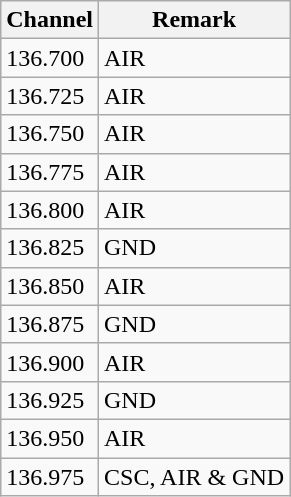<table class="wikitable">
<tr>
<th>Channel</th>
<th>Remark</th>
</tr>
<tr>
<td>136.700</td>
<td>AIR</td>
</tr>
<tr>
<td>136.725</td>
<td>AIR</td>
</tr>
<tr>
<td>136.750</td>
<td>AIR</td>
</tr>
<tr>
<td>136.775</td>
<td>AIR</td>
</tr>
<tr>
<td>136.800</td>
<td>AIR</td>
</tr>
<tr>
<td>136.825</td>
<td>GND</td>
</tr>
<tr>
<td>136.850</td>
<td>AIR</td>
</tr>
<tr>
<td>136.875</td>
<td>GND</td>
</tr>
<tr>
<td>136.900</td>
<td>AIR</td>
</tr>
<tr>
<td>136.925</td>
<td>GND</td>
</tr>
<tr>
<td>136.950</td>
<td>AIR</td>
</tr>
<tr>
<td>136.975</td>
<td>CSC, AIR & GND</td>
</tr>
</table>
